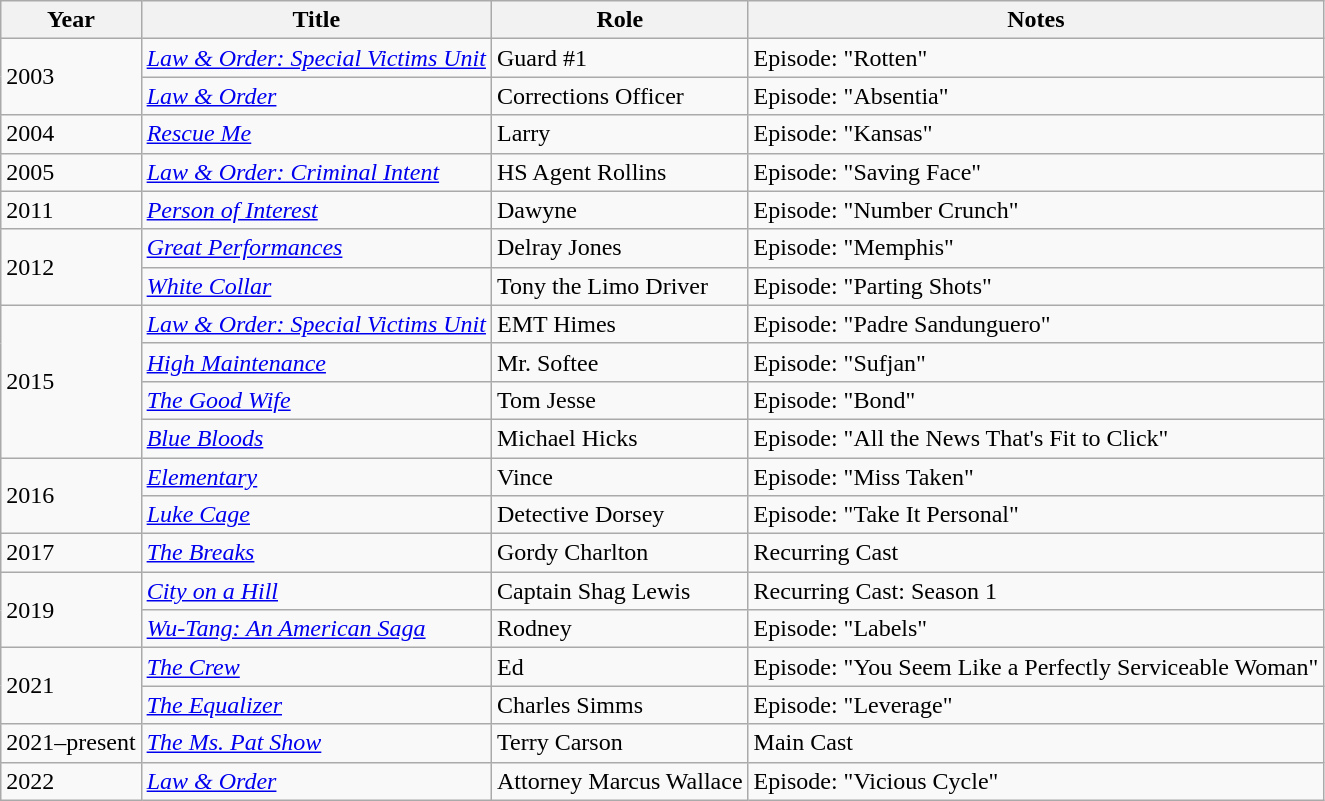<table class="wikitable plainrowheaders sortable" style="margin-right: 0;">
<tr>
<th>Year</th>
<th>Title</th>
<th>Role</th>
<th>Notes</th>
</tr>
<tr>
<td rowspan=2>2003</td>
<td><em><a href='#'>Law & Order: Special Victims Unit</a></em></td>
<td>Guard #1</td>
<td>Episode: "Rotten"</td>
</tr>
<tr>
<td><em><a href='#'>Law & Order</a></em></td>
<td>Corrections Officer</td>
<td>Episode: "Absentia"</td>
</tr>
<tr>
<td>2004</td>
<td><em><a href='#'>Rescue Me</a></em></td>
<td>Larry</td>
<td>Episode: "Kansas"</td>
</tr>
<tr>
<td>2005</td>
<td><em><a href='#'>Law & Order: Criminal Intent</a></em></td>
<td>HS Agent Rollins</td>
<td>Episode: "Saving Face"</td>
</tr>
<tr>
<td>2011</td>
<td><em><a href='#'>Person of Interest</a></em></td>
<td>Dawyne</td>
<td>Episode: "Number Crunch"</td>
</tr>
<tr>
<td rowspan=2>2012</td>
<td><em><a href='#'>Great Performances</a></em></td>
<td>Delray Jones</td>
<td>Episode: "Memphis"</td>
</tr>
<tr>
<td><em><a href='#'>White Collar</a></em></td>
<td>Tony the Limo Driver</td>
<td>Episode: "Parting Shots"</td>
</tr>
<tr>
<td rowspan=4>2015</td>
<td><em><a href='#'>Law & Order: Special Victims Unit</a></em></td>
<td>EMT Himes</td>
<td>Episode: "Padre Sandunguero"</td>
</tr>
<tr>
<td><em><a href='#'>High Maintenance</a></em></td>
<td>Mr. Softee</td>
<td>Episode: "Sufjan"</td>
</tr>
<tr>
<td><em><a href='#'>The Good Wife</a></em></td>
<td>Tom Jesse</td>
<td>Episode: "Bond"</td>
</tr>
<tr>
<td><em><a href='#'>Blue Bloods</a></em></td>
<td>Michael Hicks</td>
<td>Episode: "All the News That's Fit to Click"</td>
</tr>
<tr>
<td rowspan=2>2016</td>
<td><em><a href='#'>Elementary</a></em></td>
<td>Vince</td>
<td>Episode: "Miss Taken"</td>
</tr>
<tr>
<td><em><a href='#'>Luke Cage</a></em></td>
<td>Detective Dorsey</td>
<td>Episode: "Take It Personal"</td>
</tr>
<tr>
<td>2017</td>
<td><em><a href='#'>The Breaks</a></em></td>
<td>Gordy Charlton</td>
<td>Recurring Cast</td>
</tr>
<tr>
<td rowspan=2>2019</td>
<td><em><a href='#'>City on a Hill</a></em></td>
<td>Captain Shag Lewis</td>
<td>Recurring Cast: Season 1</td>
</tr>
<tr>
<td><em><a href='#'>Wu-Tang: An American Saga</a></em></td>
<td>Rodney</td>
<td>Episode: "Labels"</td>
</tr>
<tr>
<td rowspan=2>2021</td>
<td><em><a href='#'>The Crew</a></em></td>
<td>Ed</td>
<td>Episode: "You Seem Like a Perfectly Serviceable Woman"</td>
</tr>
<tr>
<td><em><a href='#'>The Equalizer</a></em></td>
<td>Charles Simms</td>
<td>Episode: "Leverage"</td>
</tr>
<tr>
<td>2021–present</td>
<td><em><a href='#'>The Ms. Pat Show</a></em></td>
<td>Terry Carson</td>
<td>Main Cast</td>
</tr>
<tr>
<td>2022</td>
<td><em><a href='#'>Law & Order</a></em></td>
<td>Attorney Marcus Wallace</td>
<td>Episode: "Vicious Cycle"</td>
</tr>
</table>
